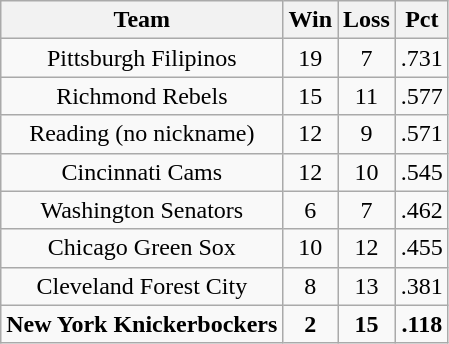<table class="wikitable" style="text-align:center">
<tr>
<th>Team</th>
<th>Win</th>
<th>Loss</th>
<th>Pct</th>
</tr>
<tr>
<td>Pittsburgh Filipinos</td>
<td>19</td>
<td>7</td>
<td>.731</td>
</tr>
<tr>
<td>Richmond Rebels</td>
<td>15</td>
<td>11</td>
<td>.577</td>
</tr>
<tr>
<td>Reading (no nickname)</td>
<td>12</td>
<td>9</td>
<td>.571</td>
</tr>
<tr>
<td>Cincinnati Cams</td>
<td>12</td>
<td>10</td>
<td>.545</td>
</tr>
<tr>
<td>Washington Senators</td>
<td>6</td>
<td>7</td>
<td>.462</td>
</tr>
<tr>
<td>Chicago Green Sox</td>
<td>10</td>
<td>12</td>
<td>.455</td>
</tr>
<tr>
<td>Cleveland Forest City</td>
<td>8</td>
<td>13</td>
<td>.381</td>
</tr>
<tr>
<td><strong>New York Knickerbockers</strong></td>
<td><strong>2</strong></td>
<td><strong>15</strong></td>
<td><strong>.118</strong></td>
</tr>
</table>
